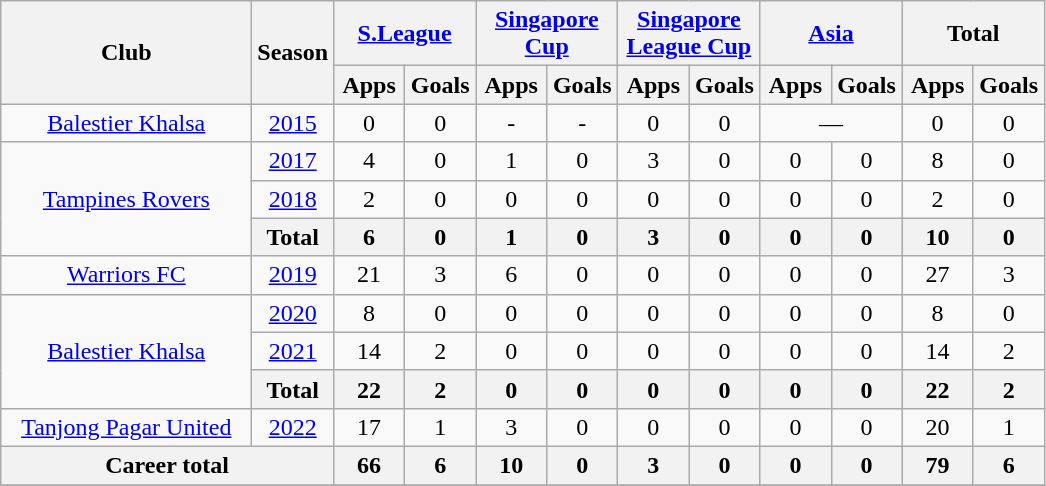<table class="wikitable" style="text-align:center">
<tr>
<th rowspan=2 width=160>Club</th>
<th rowspan=2>Season</th>
<th colspan=2><a href='#'>S.League</a></th>
<th colspan=2><a href='#'>Singapore Cup</a></th>
<th colspan=2><a href='#'>Singapore<br>League Cup</a></th>
<th colspan="2"><a href='#'>Asia</a></th>
<th colspan=2>Total</th>
</tr>
<tr>
<th width=40>Apps</th>
<th width=40>Goals</th>
<th width=40>Apps</th>
<th width=40>Goals</th>
<th width=40>Apps</th>
<th width=40>Goals</th>
<th width=40>Apps</th>
<th width=40>Goals</th>
<th width=40>Apps</th>
<th width=40>Goals</th>
</tr>
<tr>
<td><a href='#'>Balestier Khalsa</a></td>
<td><a href='#'>2015</a></td>
<td>0</td>
<td>0</td>
<td>-</td>
<td>-</td>
<td>0</td>
<td>0</td>
<td colspan='2'>—</td>
<td>0</td>
<td>0</td>
</tr>
<tr>
<td rowspan="3"><a href='#'>Tampines Rovers</a></td>
<td><a href='#'>2017</a></td>
<td>4</td>
<td>0</td>
<td>1</td>
<td>0</td>
<td>3</td>
<td>0</td>
<td>0</td>
<td>0</td>
<td>8</td>
<td>0</td>
</tr>
<tr>
<td><a href='#'>2018</a></td>
<td>2</td>
<td>0</td>
<td>0</td>
<td>0</td>
<td>0</td>
<td>0</td>
<td>0</td>
<td>0</td>
<td>2</td>
<td>0</td>
</tr>
<tr>
<th>Total</th>
<th>6</th>
<th>0</th>
<th>1</th>
<th>0</th>
<th>3</th>
<th>0</th>
<th>0</th>
<th>0</th>
<th>10</th>
<th>0</th>
</tr>
<tr>
<td><a href='#'>Warriors FC</a></td>
<td><a href='#'>2019</a></td>
<td>21</td>
<td>3</td>
<td>6</td>
<td>0</td>
<td>0</td>
<td>0</td>
<td>0</td>
<td>0</td>
<td>27</td>
<td>3</td>
</tr>
<tr>
<td rowspan="3"><a href='#'>Balestier Khalsa</a></td>
<td><a href='#'>2020</a></td>
<td>8</td>
<td>0</td>
<td>0</td>
<td>0</td>
<td>0</td>
<td>0</td>
<td>0</td>
<td>0</td>
<td>8</td>
<td>0</td>
</tr>
<tr>
<td><a href='#'>2021</a></td>
<td>14</td>
<td>2</td>
<td>0</td>
<td>0</td>
<td>0</td>
<td>0</td>
<td>0</td>
<td>0</td>
<td>14</td>
<td>2</td>
</tr>
<tr>
<th>Total</th>
<th>22</th>
<th>2</th>
<th>0</th>
<th>0</th>
<th>0</th>
<th>0</th>
<th>0</th>
<th>0</th>
<th>22</th>
<th>2</th>
</tr>
<tr>
<td><a href='#'>Tanjong Pagar United</a></td>
<td><a href='#'>2022</a></td>
<td>17</td>
<td>1</td>
<td>3</td>
<td>0</td>
<td>0</td>
<td>0</td>
<td>0</td>
<td>0</td>
<td>20</td>
<td>1</td>
</tr>
<tr>
<th colspan=2>Career total</th>
<th>66</th>
<th>6</th>
<th>10</th>
<th>0</th>
<th>3</th>
<th>0</th>
<th>0</th>
<th>0</th>
<th>79</th>
<th>6</th>
</tr>
<tr>
</tr>
</table>
